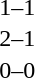<table cellspacing=1 width=70%>
<tr>
<th width=25%></th>
<th width=30%></th>
<th width=15%></th>
<th width=30%></th>
</tr>
<tr>
<td></td>
<td align=right></td>
<td align=center>1–1</td>
<td></td>
</tr>
<tr>
<td></td>
<td align=right></td>
<td align=center>2–1</td>
<td></td>
</tr>
<tr>
<td></td>
<td align=right></td>
<td align=center>0–0</td>
<td></td>
</tr>
</table>
